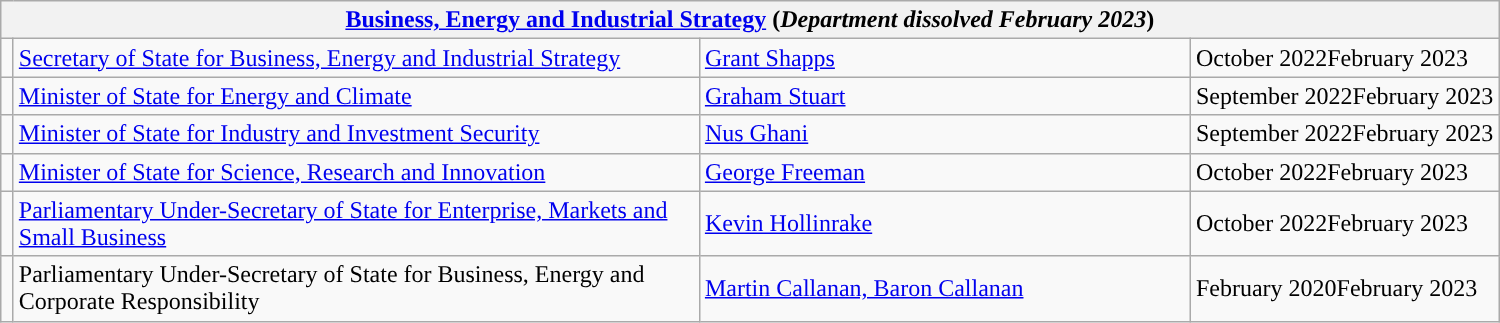<table class="wikitable">
<tr>
<th colspan="4"><a href='#'>Business, Energy and Industrial Strategy</a> (<em>Department dissolved February 2023</em>)</th>
</tr>
<tr>
<td rowspan="1" style="width: 1px; background: "></td>
<td rowspan="1" style="width: 450px;"><a href='#'>Secretary of State for Business, Energy and Industrial Strategy</a></td>
<td style="width: 320px;"><a href='#'>Grant Shapps</a></td>
<td>October 2022February 2023</td>
</tr>
<tr>
<td rowspan="1" style="width: 1px; background: "></td>
<td rowspan="1"><a href='#'>Minister of State for Energy and Climate</a></td>
<td><a href='#'>Graham Stuart</a></td>
<td>September 2022February 2023</td>
</tr>
<tr>
<td rowspan="1" style="width: 1px; background: "></td>
<td rowspan="1"><a href='#'>Minister of State for Industry and Investment Security</a></td>
<td><a href='#'>Nus Ghani</a></td>
<td>September 2022February 2023</td>
</tr>
<tr>
<td rowspan="1" style="width: 1px; background: "></td>
<td rowspan="1"><a href='#'>Minister of State for Science, Research and Innovation</a></td>
<td><a href='#'>George Freeman</a></td>
<td>October 2022February 2023</td>
</tr>
<tr>
<td rowspan="1" style="width: 1px; background: "></td>
<td rowspan="1"><a href='#'>Parliamentary Under-Secretary of State for Enterprise, Markets and Small Business</a></td>
<td><a href='#'>Kevin Hollinrake</a></td>
<td>October 2022February 2023</td>
</tr>
<tr>
<td style="width: 1px; background: "></td>
<td>Parliamentary Under-Secretary of State for Business, Energy and Corporate Responsibility</td>
<td><a href='#'>Martin Callanan, Baron Callanan</a></td>
<td>February 2020February 2023</td>
</tr>
</table>
